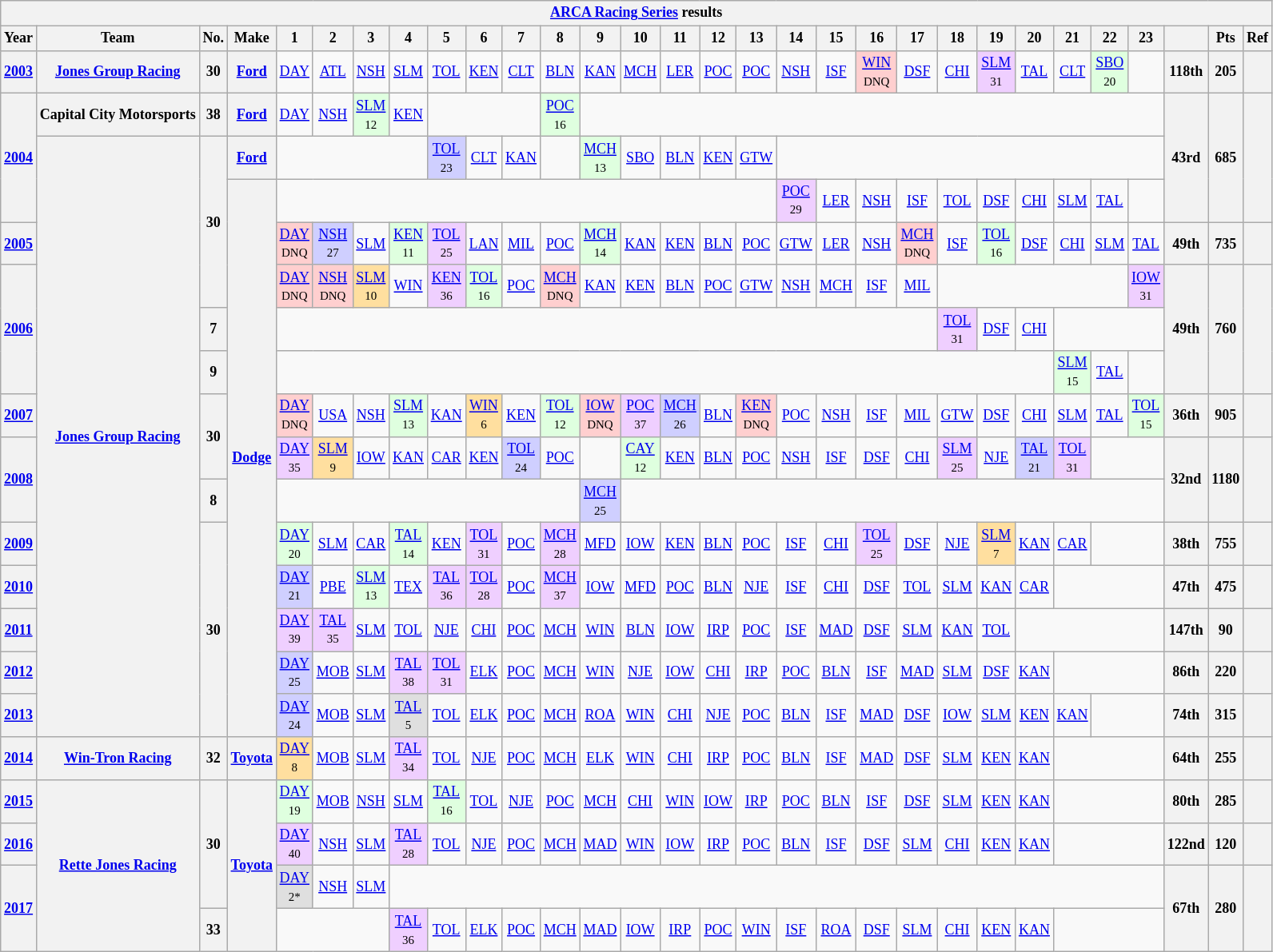<table class="wikitable" style="text-align:center; font-size:75%">
<tr>
<th colspan=45><a href='#'>ARCA Racing Series</a> results</th>
</tr>
<tr>
<th>Year</th>
<th>Team</th>
<th>No.</th>
<th>Make</th>
<th>1</th>
<th>2</th>
<th>3</th>
<th>4</th>
<th>5</th>
<th>6</th>
<th>7</th>
<th>8</th>
<th>9</th>
<th>10</th>
<th>11</th>
<th>12</th>
<th>13</th>
<th>14</th>
<th>15</th>
<th>16</th>
<th>17</th>
<th>18</th>
<th>19</th>
<th>20</th>
<th>21</th>
<th>22</th>
<th>23</th>
<th></th>
<th>Pts</th>
<th>Ref</th>
</tr>
<tr>
<th><a href='#'>2003</a></th>
<th><a href='#'>Jones Group Racing</a></th>
<th>30</th>
<th><a href='#'>Ford</a></th>
<td><a href='#'>DAY</a></td>
<td><a href='#'>ATL</a></td>
<td><a href='#'>NSH</a></td>
<td><a href='#'>SLM</a></td>
<td><a href='#'>TOL</a></td>
<td><a href='#'>KEN</a></td>
<td><a href='#'>CLT</a></td>
<td><a href='#'>BLN</a></td>
<td><a href='#'>KAN</a></td>
<td><a href='#'>MCH</a></td>
<td><a href='#'>LER</a></td>
<td><a href='#'>POC</a></td>
<td><a href='#'>POC</a></td>
<td><a href='#'>NSH</a></td>
<td><a href='#'>ISF</a></td>
<td style="background:#FFCFCF;"><a href='#'>WIN</a><br><small>DNQ</small></td>
<td><a href='#'>DSF</a></td>
<td><a href='#'>CHI</a></td>
<td style="background:#EFCFFF;"><a href='#'>SLM</a><br><small>31</small></td>
<td><a href='#'>TAL</a></td>
<td><a href='#'>CLT</a></td>
<td style="background:#DFFFDF;"><a href='#'>SBO</a><br><small>20</small></td>
<td></td>
<th>118th</th>
<th>205</th>
<th></th>
</tr>
<tr>
<th rowspan=3><a href='#'>2004</a></th>
<th>Capital City Motorsports</th>
<th>38</th>
<th><a href='#'>Ford</a></th>
<td><a href='#'>DAY</a></td>
<td><a href='#'>NSH</a></td>
<td style="background:#DFFFDF;"><a href='#'>SLM</a><br><small>12</small></td>
<td><a href='#'>KEN</a></td>
<td colspan=3></td>
<td style="background:#DFFFDF;"><a href='#'>POC</a><br><small>16</small></td>
<td colspan=15></td>
<th rowspan=3>43rd</th>
<th rowspan=3>685</th>
<th rowspan=3></th>
</tr>
<tr>
<th rowspan=14><a href='#'>Jones Group Racing</a></th>
<th rowspan=4>30</th>
<th><a href='#'>Ford</a></th>
<td colspan=4></td>
<td style="background:#CFCFFF;"><a href='#'>TOL</a><br><small>23</small></td>
<td><a href='#'>CLT</a></td>
<td><a href='#'>KAN</a></td>
<td></td>
<td style="background:#DFFFDF;"><a href='#'>MCH</a><br><small>13</small></td>
<td><a href='#'>SBO</a></td>
<td><a href='#'>BLN</a></td>
<td><a href='#'>KEN</a></td>
<td><a href='#'>GTW</a></td>
<td colspan=10></td>
</tr>
<tr>
<th rowspan=13><a href='#'>Dodge</a></th>
<td colspan=13></td>
<td style="background:#EFCFFF;"><a href='#'>POC</a><br><small>29</small></td>
<td><a href='#'>LER</a></td>
<td><a href='#'>NSH</a></td>
<td><a href='#'>ISF</a></td>
<td><a href='#'>TOL</a></td>
<td><a href='#'>DSF</a></td>
<td><a href='#'>CHI</a></td>
<td><a href='#'>SLM</a></td>
<td><a href='#'>TAL</a></td>
<td></td>
</tr>
<tr>
<th><a href='#'>2005</a></th>
<td style="background:#FFCFCF;"><a href='#'>DAY</a><br><small>DNQ</small></td>
<td style="background:#CFCFFF;"><a href='#'>NSH</a><br><small>27</small></td>
<td><a href='#'>SLM</a></td>
<td style="background:#DFFFDF;"><a href='#'>KEN</a><br><small>11</small></td>
<td style="background:#EFCFFF;"><a href='#'>TOL</a><br><small>25</small></td>
<td><a href='#'>LAN</a></td>
<td><a href='#'>MIL</a></td>
<td><a href='#'>POC</a></td>
<td style="background:#DFFFDF;"><a href='#'>MCH</a><br><small>14</small></td>
<td><a href='#'>KAN</a></td>
<td><a href='#'>KEN</a></td>
<td><a href='#'>BLN</a></td>
<td><a href='#'>POC</a></td>
<td><a href='#'>GTW</a></td>
<td><a href='#'>LER</a></td>
<td><a href='#'>NSH</a></td>
<td style="background:#FFCFCF;"><a href='#'>MCH</a><br><small>DNQ</small></td>
<td><a href='#'>ISF</a></td>
<td style="background:#DFFFDF;"><a href='#'>TOL</a><br><small>16</small></td>
<td><a href='#'>DSF</a></td>
<td><a href='#'>CHI</a></td>
<td><a href='#'>SLM</a></td>
<td><a href='#'>TAL</a></td>
<th>49th</th>
<th>735</th>
<th></th>
</tr>
<tr>
<th rowspan=3><a href='#'>2006</a></th>
<td style="background:#FFCFCF;"><a href='#'>DAY</a><br><small>DNQ</small></td>
<td style="background:#FFCFCF;"><a href='#'>NSH</a><br><small>DNQ</small></td>
<td style="background:#FFDF9F;"><a href='#'>SLM</a><br><small>10</small></td>
<td><a href='#'>WIN</a></td>
<td style="background:#EFCFFF;"><a href='#'>KEN</a><br><small>36</small></td>
<td style="background:#DFFFDF;"><a href='#'>TOL</a><br><small>16</small></td>
<td><a href='#'>POC</a></td>
<td style="background:#FFCFCF;"><a href='#'>MCH</a><br><small>DNQ</small></td>
<td><a href='#'>KAN</a></td>
<td><a href='#'>KEN</a></td>
<td><a href='#'>BLN</a></td>
<td><a href='#'>POC</a></td>
<td><a href='#'>GTW</a></td>
<td><a href='#'>NSH</a></td>
<td><a href='#'>MCH</a></td>
<td><a href='#'>ISF</a></td>
<td><a href='#'>MIL</a></td>
<td colspan=5></td>
<td style="background:#EFCFFF;"><a href='#'>IOW</a><br><small>31</small></td>
<th rowspan=3>49th</th>
<th rowspan=3>760</th>
<th rowspan=3></th>
</tr>
<tr>
<th>7</th>
<td colspan=17></td>
<td style="background:#EFCFFF;"><a href='#'>TOL</a><br><small>31</small></td>
<td><a href='#'>DSF</a></td>
<td><a href='#'>CHI</a></td>
<td colspan=3></td>
</tr>
<tr>
<th>9</th>
<td colspan=20></td>
<td style="background:#DFFFDF;"><a href='#'>SLM</a><br><small>15</small></td>
<td><a href='#'>TAL</a></td>
<td></td>
</tr>
<tr>
<th><a href='#'>2007</a></th>
<th rowspan=2>30</th>
<td style="background:#FFCFCF;"><a href='#'>DAY</a><br><small>DNQ</small></td>
<td><a href='#'>USA</a></td>
<td><a href='#'>NSH</a></td>
<td style="background:#DFFFDF;"><a href='#'>SLM</a><br><small>13</small></td>
<td><a href='#'>KAN</a></td>
<td style="background:#FFDF9F;"><a href='#'>WIN</a><br><small>6</small></td>
<td><a href='#'>KEN</a></td>
<td style="background:#DFFFDF;"><a href='#'>TOL</a><br><small>12</small></td>
<td style="background:#FFCFCF;"><a href='#'>IOW</a><br><small>DNQ</small></td>
<td style="background:#EFCFFF;"><a href='#'>POC</a><br><small>37</small></td>
<td style="background:#CFCFFF;"><a href='#'>MCH</a><br><small>26</small></td>
<td><a href='#'>BLN</a></td>
<td style="background:#FFCFCF;"><a href='#'>KEN</a><br><small>DNQ</small></td>
<td><a href='#'>POC</a></td>
<td><a href='#'>NSH</a></td>
<td><a href='#'>ISF</a></td>
<td><a href='#'>MIL</a></td>
<td><a href='#'>GTW</a></td>
<td><a href='#'>DSF</a></td>
<td><a href='#'>CHI</a></td>
<td><a href='#'>SLM</a></td>
<td><a href='#'>TAL</a></td>
<td style="background:#DFFFDF;"><a href='#'>TOL</a><br><small>15</small></td>
<th>36th</th>
<th>905</th>
<th></th>
</tr>
<tr>
<th rowspan=2><a href='#'>2008</a></th>
<td style="background:#EFCFFF;"><a href='#'>DAY</a><br><small>35</small></td>
<td style="background:#FFDF9F;"><a href='#'>SLM</a><br><small>9</small></td>
<td><a href='#'>IOW</a></td>
<td><a href='#'>KAN</a></td>
<td><a href='#'>CAR</a></td>
<td><a href='#'>KEN</a></td>
<td style="background:#CFCFFF;"><a href='#'>TOL</a><br><small>24</small></td>
<td><a href='#'>POC</a></td>
<td></td>
<td style="background:#DFFFDF;"><a href='#'>CAY</a><br><small>12</small></td>
<td><a href='#'>KEN</a></td>
<td><a href='#'>BLN</a></td>
<td><a href='#'>POC</a></td>
<td><a href='#'>NSH</a></td>
<td><a href='#'>ISF</a></td>
<td><a href='#'>DSF</a></td>
<td><a href='#'>CHI</a></td>
<td style="background:#EFCFFF;"><a href='#'>SLM</a><br><small>25</small></td>
<td><a href='#'>NJE</a></td>
<td style="background:#CFCFFF;"><a href='#'>TAL</a><br><small>21</small></td>
<td style="background:#EFCFFF;"><a href='#'>TOL</a><br><small>31</small></td>
<td colspan=2></td>
<th rowspan=2>32nd</th>
<th rowspan=2>1180</th>
<th rowspan=2></th>
</tr>
<tr>
<th>8</th>
<td colspan=8></td>
<td style="background:#CFCFFF;"><a href='#'>MCH</a><br><small>25</small></td>
<td colspan=14></td>
</tr>
<tr>
<th><a href='#'>2009</a></th>
<th rowspan=5>30</th>
<td style="background:#DFFFDF;"><a href='#'>DAY</a><br><small>20</small></td>
<td><a href='#'>SLM</a></td>
<td><a href='#'>CAR</a></td>
<td style="background:#DFFFDF;"><a href='#'>TAL</a><br><small>14</small></td>
<td><a href='#'>KEN</a></td>
<td style="background:#EFCFFF;"><a href='#'>TOL</a><br><small>31</small></td>
<td><a href='#'>POC</a></td>
<td style="background:#EFCFFF;"><a href='#'>MCH</a><br><small>28</small></td>
<td><a href='#'>MFD</a></td>
<td><a href='#'>IOW</a></td>
<td><a href='#'>KEN</a></td>
<td><a href='#'>BLN</a></td>
<td><a href='#'>POC</a></td>
<td><a href='#'>ISF</a></td>
<td><a href='#'>CHI</a></td>
<td style="background:#EFCFFF;"><a href='#'>TOL</a><br><small>25</small></td>
<td><a href='#'>DSF</a></td>
<td><a href='#'>NJE</a></td>
<td style="background:#FFDF9F;"><a href='#'>SLM</a><br><small>7</small></td>
<td><a href='#'>KAN</a></td>
<td><a href='#'>CAR</a></td>
<td colspan=2></td>
<th>38th</th>
<th>755</th>
<th></th>
</tr>
<tr>
<th><a href='#'>2010</a></th>
<td style="background:#CFCFFF;"><a href='#'>DAY</a><br><small>21</small></td>
<td><a href='#'>PBE</a></td>
<td style="background:#DFFFDF;"><a href='#'>SLM</a><br><small>13</small></td>
<td><a href='#'>TEX</a></td>
<td style="background:#EFCFFF;"><a href='#'>TAL</a><br><small>36</small></td>
<td style="background:#EFCFFF;"><a href='#'>TOL</a><br><small>28</small></td>
<td><a href='#'>POC</a></td>
<td style="background:#EFCFFF;"><a href='#'>MCH</a><br><small>37</small></td>
<td><a href='#'>IOW</a></td>
<td><a href='#'>MFD</a></td>
<td><a href='#'>POC</a></td>
<td><a href='#'>BLN</a></td>
<td><a href='#'>NJE</a></td>
<td><a href='#'>ISF</a></td>
<td><a href='#'>CHI</a></td>
<td><a href='#'>DSF</a></td>
<td><a href='#'>TOL</a></td>
<td><a href='#'>SLM</a></td>
<td><a href='#'>KAN</a></td>
<td><a href='#'>CAR</a></td>
<td colspan=3></td>
<th>47th</th>
<th>475</th>
<th></th>
</tr>
<tr>
<th><a href='#'>2011</a></th>
<td style="background:#EFCFFF;"><a href='#'>DAY</a><br><small>39</small></td>
<td style="background:#EFCFFF;"><a href='#'>TAL</a><br><small>35</small></td>
<td><a href='#'>SLM</a></td>
<td><a href='#'>TOL</a></td>
<td><a href='#'>NJE</a></td>
<td><a href='#'>CHI</a></td>
<td><a href='#'>POC</a></td>
<td><a href='#'>MCH</a></td>
<td><a href='#'>WIN</a></td>
<td><a href='#'>BLN</a></td>
<td><a href='#'>IOW</a></td>
<td><a href='#'>IRP</a></td>
<td><a href='#'>POC</a></td>
<td><a href='#'>ISF</a></td>
<td><a href='#'>MAD</a></td>
<td><a href='#'>DSF</a></td>
<td><a href='#'>SLM</a></td>
<td><a href='#'>KAN</a></td>
<td><a href='#'>TOL</a></td>
<td colspan=4></td>
<th>147th</th>
<th>90</th>
<th></th>
</tr>
<tr>
<th><a href='#'>2012</a></th>
<td style="background:#CFCFFF;"><a href='#'>DAY</a><br><small>25</small></td>
<td><a href='#'>MOB</a></td>
<td><a href='#'>SLM</a></td>
<td style="background:#EFCFFF;"><a href='#'>TAL</a><br><small>38</small></td>
<td style="background:#EFCFFF;"><a href='#'>TOL</a><br><small>31</small></td>
<td><a href='#'>ELK</a></td>
<td><a href='#'>POC</a></td>
<td><a href='#'>MCH</a></td>
<td><a href='#'>WIN</a></td>
<td><a href='#'>NJE</a></td>
<td><a href='#'>IOW</a></td>
<td><a href='#'>CHI</a></td>
<td><a href='#'>IRP</a></td>
<td><a href='#'>POC</a></td>
<td><a href='#'>BLN</a></td>
<td><a href='#'>ISF</a></td>
<td><a href='#'>MAD</a></td>
<td><a href='#'>SLM</a></td>
<td><a href='#'>DSF</a></td>
<td><a href='#'>KAN</a></td>
<td colspan=3></td>
<th>86th</th>
<th>220</th>
<th></th>
</tr>
<tr>
<th><a href='#'>2013</a></th>
<td style="background:#CFCFFF;"><a href='#'>DAY</a><br><small>24</small></td>
<td><a href='#'>MOB</a></td>
<td><a href='#'>SLM</a></td>
<td style="background:#DFDFDF;"><a href='#'>TAL</a><br><small>5</small></td>
<td><a href='#'>TOL</a></td>
<td><a href='#'>ELK</a></td>
<td><a href='#'>POC</a></td>
<td><a href='#'>MCH</a></td>
<td><a href='#'>ROA</a></td>
<td><a href='#'>WIN</a></td>
<td><a href='#'>CHI</a></td>
<td><a href='#'>NJE</a></td>
<td><a href='#'>POC</a></td>
<td><a href='#'>BLN</a></td>
<td><a href='#'>ISF</a></td>
<td><a href='#'>MAD</a></td>
<td><a href='#'>DSF</a></td>
<td><a href='#'>IOW</a></td>
<td><a href='#'>SLM</a></td>
<td><a href='#'>KEN</a></td>
<td><a href='#'>KAN</a></td>
<td colspan=2></td>
<th>74th</th>
<th>315</th>
<th></th>
</tr>
<tr>
<th><a href='#'>2014</a></th>
<th><a href='#'>Win-Tron Racing</a></th>
<th>32</th>
<th><a href='#'>Toyota</a></th>
<td style="background:#FFDF9F;"><a href='#'>DAY</a><br><small>8</small></td>
<td><a href='#'>MOB</a></td>
<td><a href='#'>SLM</a></td>
<td style="background:#EFCFFF;"><a href='#'>TAL</a><br><small>34</small></td>
<td><a href='#'>TOL</a></td>
<td><a href='#'>NJE</a></td>
<td><a href='#'>POC</a></td>
<td><a href='#'>MCH</a></td>
<td><a href='#'>ELK</a></td>
<td><a href='#'>WIN</a></td>
<td><a href='#'>CHI</a></td>
<td><a href='#'>IRP</a></td>
<td><a href='#'>POC</a></td>
<td><a href='#'>BLN</a></td>
<td><a href='#'>ISF</a></td>
<td><a href='#'>MAD</a></td>
<td><a href='#'>DSF</a></td>
<td><a href='#'>SLM</a></td>
<td><a href='#'>KEN</a></td>
<td><a href='#'>KAN</a></td>
<td colspan=3></td>
<th>64th</th>
<th>255</th>
<th></th>
</tr>
<tr>
<th><a href='#'>2015</a></th>
<th rowspan=4><a href='#'>Rette Jones Racing</a></th>
<th rowspan=3>30</th>
<th rowspan=4><a href='#'>Toyota</a></th>
<td style="background:#DFFFDF;"><a href='#'>DAY</a><br><small>19</small></td>
<td><a href='#'>MOB</a></td>
<td><a href='#'>NSH</a></td>
<td><a href='#'>SLM</a></td>
<td style="background:#DFFFDF;"><a href='#'>TAL</a><br><small>16</small></td>
<td><a href='#'>TOL</a></td>
<td><a href='#'>NJE</a></td>
<td><a href='#'>POC</a></td>
<td><a href='#'>MCH</a></td>
<td><a href='#'>CHI</a></td>
<td><a href='#'>WIN</a></td>
<td><a href='#'>IOW</a></td>
<td><a href='#'>IRP</a></td>
<td><a href='#'>POC</a></td>
<td><a href='#'>BLN</a></td>
<td><a href='#'>ISF</a></td>
<td><a href='#'>DSF</a></td>
<td><a href='#'>SLM</a></td>
<td><a href='#'>KEN</a></td>
<td><a href='#'>KAN</a></td>
<td colspan=3></td>
<th>80th</th>
<th>285</th>
<th></th>
</tr>
<tr>
<th><a href='#'>2016</a></th>
<td style="background:#EFCFFF;"><a href='#'>DAY</a><br><small>40</small></td>
<td><a href='#'>NSH</a></td>
<td><a href='#'>SLM</a></td>
<td style="background:#EFCFFF;"><a href='#'>TAL</a><br><small>28</small></td>
<td><a href='#'>TOL</a></td>
<td><a href='#'>NJE</a></td>
<td><a href='#'>POC</a></td>
<td><a href='#'>MCH</a></td>
<td><a href='#'>MAD</a></td>
<td><a href='#'>WIN</a></td>
<td><a href='#'>IOW</a></td>
<td><a href='#'>IRP</a></td>
<td><a href='#'>POC</a></td>
<td><a href='#'>BLN</a></td>
<td><a href='#'>ISF</a></td>
<td><a href='#'>DSF</a></td>
<td><a href='#'>SLM</a></td>
<td><a href='#'>CHI</a></td>
<td><a href='#'>KEN</a></td>
<td><a href='#'>KAN</a></td>
<td colspan=3></td>
<th>122nd</th>
<th>120</th>
<th></th>
</tr>
<tr>
<th rowspan=2><a href='#'>2017</a></th>
<td style="background:#DFDFDF;"><a href='#'>DAY</a><br><small>2*</small></td>
<td><a href='#'>NSH</a></td>
<td><a href='#'>SLM</a></td>
<td colspan=20></td>
<th rowspan=2>67th</th>
<th rowspan=2>280</th>
<th rowspan=2></th>
</tr>
<tr>
<th>33</th>
<td colspan=3></td>
<td style="background:#EFCFFF;"><a href='#'>TAL</a><br><small>36</small></td>
<td><a href='#'>TOL</a></td>
<td><a href='#'>ELK</a></td>
<td><a href='#'>POC</a></td>
<td><a href='#'>MCH</a></td>
<td><a href='#'>MAD</a></td>
<td><a href='#'>IOW</a></td>
<td><a href='#'>IRP</a></td>
<td><a href='#'>POC</a></td>
<td><a href='#'>WIN</a></td>
<td><a href='#'>ISF</a></td>
<td><a href='#'>ROA</a></td>
<td><a href='#'>DSF</a></td>
<td><a href='#'>SLM</a></td>
<td><a href='#'>CHI</a></td>
<td><a href='#'>KEN</a></td>
<td><a href='#'>KAN</a></td>
<td colspan=3></td>
</tr>
</table>
